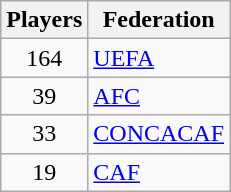<table class="wikitable">
<tr>
<th>Players</th>
<th>Federation</th>
</tr>
<tr>
<td align="center">164</td>
<td><a href='#'>UEFA</a></td>
</tr>
<tr>
<td align="center">39</td>
<td><a href='#'>AFC</a></td>
</tr>
<tr>
<td align="center">33</td>
<td><a href='#'>CONCACAF</a></td>
</tr>
<tr>
<td align="center">19</td>
<td><a href='#'>CAF</a></td>
</tr>
</table>
